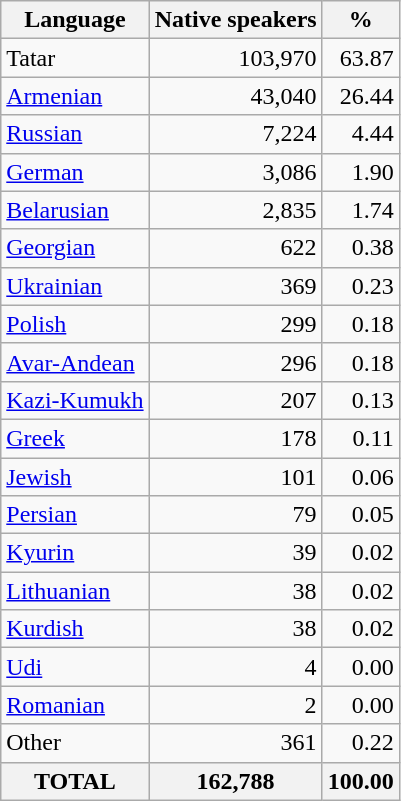<table class="wikitable sortable">
<tr>
<th>Language</th>
<th>Native speakers</th>
<th>%</th>
</tr>
<tr>
<td>Tatar</td>
<td align="right">103,970</td>
<td align="right">63.87</td>
</tr>
<tr>
<td><a href='#'>Armenian</a></td>
<td align="right">43,040</td>
<td align="right">26.44</td>
</tr>
<tr>
<td><a href='#'>Russian</a></td>
<td align="right">7,224</td>
<td align="right">4.44</td>
</tr>
<tr>
<td><a href='#'>German</a></td>
<td align="right">3,086</td>
<td align="right">1.90</td>
</tr>
<tr>
<td><a href='#'>Belarusian</a></td>
<td align="right">2,835</td>
<td align="right">1.74</td>
</tr>
<tr>
<td><a href='#'>Georgian</a></td>
<td align="right">622</td>
<td align="right">0.38</td>
</tr>
<tr>
<td><a href='#'>Ukrainian</a></td>
<td align="right">369</td>
<td align="right">0.23</td>
</tr>
<tr>
<td><a href='#'>Polish</a></td>
<td align="right">299</td>
<td align="right">0.18</td>
</tr>
<tr>
<td><a href='#'>Avar-Andean</a></td>
<td align="right">296</td>
<td align="right">0.18</td>
</tr>
<tr>
<td><a href='#'>Kazi-Kumukh</a></td>
<td align="right">207</td>
<td align="right">0.13</td>
</tr>
<tr>
<td><a href='#'>Greek</a></td>
<td align="right">178</td>
<td align="right">0.11</td>
</tr>
<tr>
<td><a href='#'>Jewish</a></td>
<td align="right">101</td>
<td align="right">0.06</td>
</tr>
<tr>
<td><a href='#'>Persian</a></td>
<td align="right">79</td>
<td align="right">0.05</td>
</tr>
<tr>
<td><a href='#'>Kyurin</a></td>
<td align="right">39</td>
<td align="right">0.02</td>
</tr>
<tr>
<td><a href='#'>Lithuanian</a></td>
<td align="right">38</td>
<td align="right">0.02</td>
</tr>
<tr>
<td><a href='#'>Kurdish</a></td>
<td align="right">38</td>
<td align="right">0.02</td>
</tr>
<tr>
<td><a href='#'>Udi</a></td>
<td align="right">4</td>
<td align="right">0.00</td>
</tr>
<tr>
<td><a href='#'>Romanian</a></td>
<td align="right">2</td>
<td align="right">0.00</td>
</tr>
<tr>
<td>Other</td>
<td align="right">361</td>
<td align="right">0.22</td>
</tr>
<tr>
<th>TOTAL</th>
<th>162,788</th>
<th>100.00</th>
</tr>
</table>
